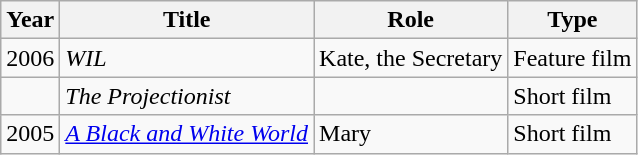<table class="wikitable">
<tr>
<th>Year</th>
<th>Title</th>
<th>Role</th>
<th>Type</th>
</tr>
<tr>
<td>2006</td>
<td><em>WIL</em></td>
<td>Kate, the Secretary</td>
<td>Feature film</td>
</tr>
<tr>
<td></td>
<td><em>The Projectionist</em></td>
<td></td>
<td>Short film</td>
</tr>
<tr>
<td>2005</td>
<td><em><a href='#'>A Black and White World</a></em></td>
<td>Mary</td>
<td>Short film</td>
</tr>
</table>
